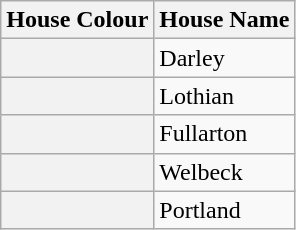<table class="wikitable sortable plainrowheaders">
<tr>
<th scope="col">House Colour</th>
<th scope="col">House Name</th>
</tr>
<tr>
<th></th>
<td>Darley</td>
</tr>
<tr>
<th></th>
<td>Lothian</td>
</tr>
<tr>
<th></th>
<td>Fullarton</td>
</tr>
<tr>
<th></th>
<td>Welbeck</td>
</tr>
<tr>
<th></th>
<td>Portland</td>
</tr>
</table>
